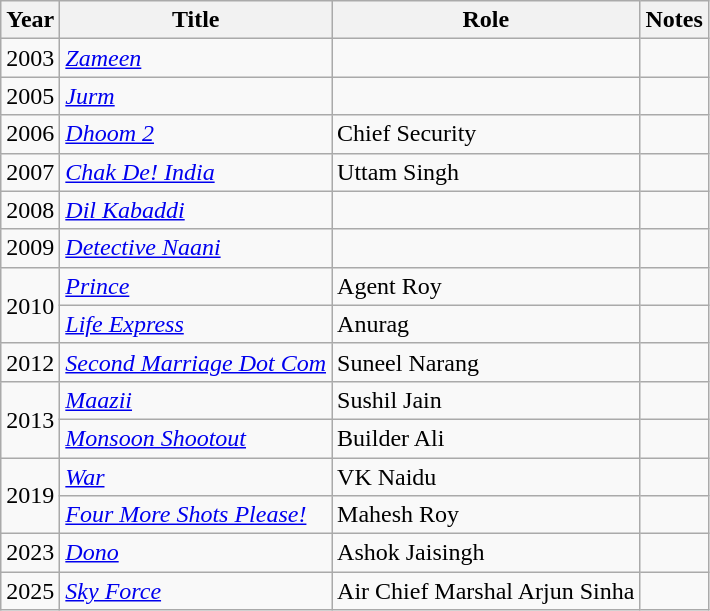<table class="wikitable">
<tr>
<th>Year</th>
<th>Title</th>
<th>Role</th>
<th>Notes</th>
</tr>
<tr>
<td>2003</td>
<td><em><a href='#'>Zameen</a></em></td>
<td></td>
<td></td>
</tr>
<tr>
<td>2005</td>
<td><em><a href='#'>Jurm</a></em></td>
<td></td>
<td></td>
</tr>
<tr>
<td>2006</td>
<td><em><a href='#'>Dhoom 2</a></em></td>
<td>Chief Security</td>
<td></td>
</tr>
<tr>
<td>2007</td>
<td><em><a href='#'>Chak De! India</a></em></td>
<td>Uttam Singh</td>
<td></td>
</tr>
<tr>
<td>2008</td>
<td><em><a href='#'>Dil Kabaddi</a></em></td>
<td></td>
<td></td>
</tr>
<tr>
<td>2009</td>
<td><em><a href='#'>Detective Naani</a></em></td>
<td></td>
<td></td>
</tr>
<tr>
<td rowspan="2">2010</td>
<td><em><a href='#'>Prince</a></em></td>
<td>Agent Roy</td>
<td></td>
</tr>
<tr>
<td><em><a href='#'>Life Express</a></em></td>
<td>Anurag</td>
<td></td>
</tr>
<tr>
<td>2012</td>
<td><em><a href='#'>Second Marriage Dot Com</a></em></td>
<td>Suneel Narang</td>
<td></td>
</tr>
<tr>
<td rowspan="2">2013</td>
<td><em><a href='#'>Maazii</a></em></td>
<td>Sushil Jain</td>
<td></td>
</tr>
<tr>
<td><em><a href='#'>Monsoon Shootout</a></em></td>
<td>Builder Ali</td>
<td></td>
</tr>
<tr>
<td rowspan="2">2019</td>
<td><em><a href='#'>War</a></em></td>
<td>VK Naidu</td>
<td></td>
</tr>
<tr>
<td><em><a href='#'>Four More Shots Please!</a></em></td>
<td>Mahesh Roy</td>
<td></td>
</tr>
<tr>
<td>2023</td>
<td><em><a href='#'>Dono</a></em></td>
<td>Ashok Jaisingh</td>
<td></td>
</tr>
<tr>
<td>2025</td>
<td><em><a href='#'>Sky Force</a></em></td>
<td>Air Chief Marshal Arjun Sinha</td>
<td></td>
</tr>
</table>
